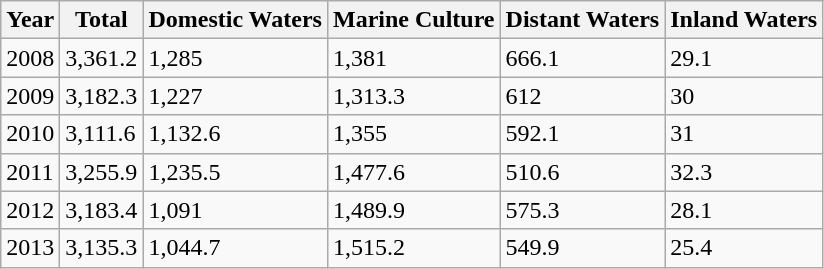<table class="wikitable">
<tr>
<th>Year</th>
<th>Total</th>
<th>Domestic Waters</th>
<th>Marine Culture</th>
<th>Distant Waters</th>
<th>Inland Waters</th>
</tr>
<tr>
<td>2008</td>
<td>3,361.2</td>
<td>1,285</td>
<td>1,381</td>
<td>666.1</td>
<td>29.1</td>
</tr>
<tr>
<td>2009</td>
<td>3,182.3</td>
<td>1,227</td>
<td>1,313.3</td>
<td>612</td>
<td>30</td>
</tr>
<tr>
<td>2010</td>
<td>3,111.6</td>
<td>1,132.6</td>
<td>1,355</td>
<td>592.1</td>
<td>31</td>
</tr>
<tr>
<td>2011</td>
<td>3,255.9</td>
<td>1,235.5</td>
<td>1,477.6</td>
<td>510.6</td>
<td>32.3</td>
</tr>
<tr>
<td>2012</td>
<td>3,183.4</td>
<td>1,091</td>
<td>1,489.9</td>
<td>575.3</td>
<td>28.1</td>
</tr>
<tr>
<td>2013</td>
<td>3,135.3</td>
<td>1,044.7</td>
<td>1,515.2</td>
<td>549.9</td>
<td>25.4</td>
</tr>
</table>
